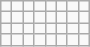<table class=wikitable>
<tr>
<td></td>
<td></td>
<td></td>
<td></td>
<td></td>
<td></td>
<td></td>
<td></td>
</tr>
<tr>
<td></td>
<td></td>
<td></td>
<td></td>
<td></td>
<td></td>
<td></td>
<td></td>
</tr>
<tr>
<td></td>
<td></td>
<td></td>
<td></td>
<td></td>
<td></td>
<td></td>
<td></td>
</tr>
<tr>
<td></td>
<td></td>
<td></td>
<td></td>
<td></td>
<td></td>
<td></td>
</tr>
</table>
